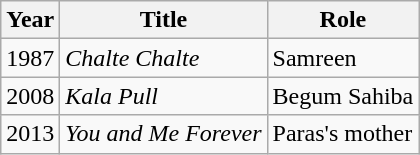<table class="wikitable sortable plainrowheaders">
<tr style="text-align:center;">
<th scope="col">Year</th>
<th scope="col">Title</th>
<th scope="col">Role</th>
</tr>
<tr>
<td>1987</td>
<td><em>Chalte Chalte</em></td>
<td>Samreen</td>
</tr>
<tr>
<td>2008</td>
<td><em>Kala Pull</em></td>
<td>Begum Sahiba</td>
</tr>
<tr>
<td>2013</td>
<td><em>You and Me Forever</em></td>
<td>Paras's mother</td>
</tr>
</table>
